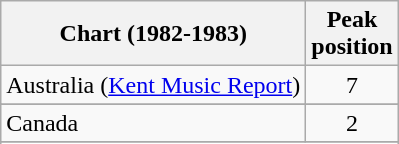<table class="wikitable sortable">
<tr>
<th scope="col">Chart (1982-1983)</th>
<th scope="col">Peak<br>position</th>
</tr>
<tr>
<td>Australia (<a href='#'>Kent Music Report</a>)</td>
<td style="text-align:center;">7</td>
</tr>
<tr>
</tr>
<tr>
<td>Canada </td>
<td style="text-align:center;">2</td>
</tr>
<tr>
</tr>
<tr>
</tr>
<tr>
</tr>
<tr>
</tr>
<tr>
</tr>
<tr>
</tr>
<tr>
</tr>
<tr>
</tr>
</table>
